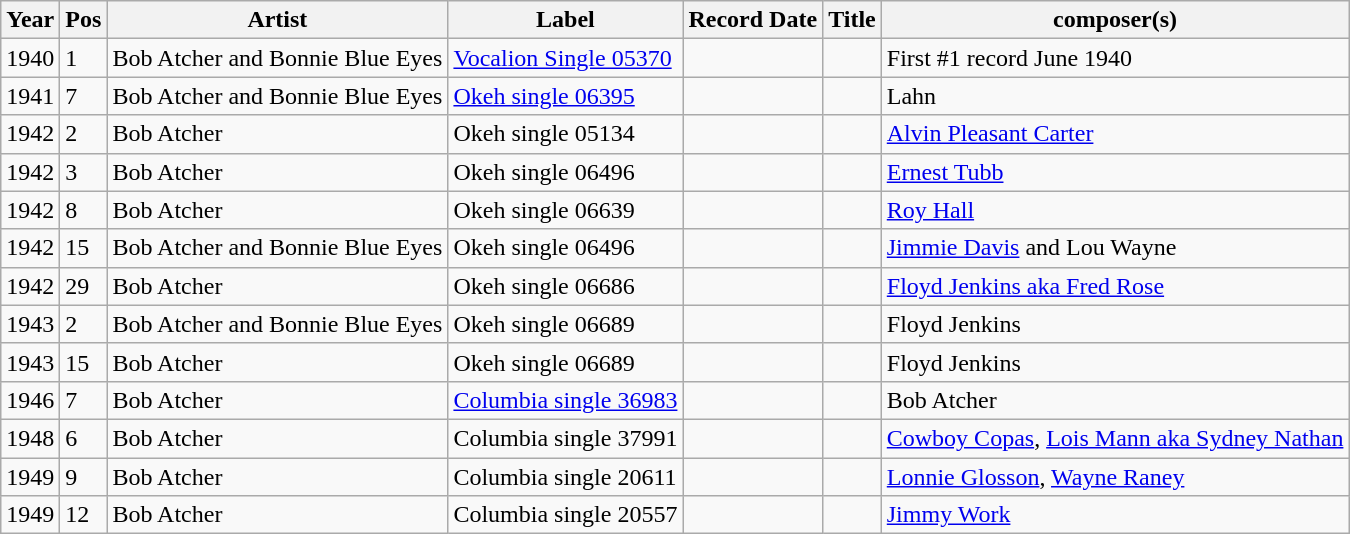<table class="wikitable">
<tr>
<th>Year</th>
<th>Pos</th>
<th>Artist</th>
<th>Label</th>
<th>Record Date</th>
<th>Title</th>
<th>composer(s)</th>
</tr>
<tr>
<td>1940</td>
<td>1</td>
<td>Bob Atcher and Bonnie Blue Eyes</td>
<td><a href='#'>Vocalion Single 05370</a></td>
<td></td>
<td></td>
<td>First #1 record June 1940</td>
</tr>
<tr>
<td>1941</td>
<td>7</td>
<td>Bob Atcher and Bonnie Blue Eyes</td>
<td><a href='#'>Okeh single 06395</a></td>
<td></td>
<td></td>
<td>Lahn</td>
</tr>
<tr>
<td>1942</td>
<td>2</td>
<td>Bob Atcher</td>
<td>Okeh single 05134</td>
<td></td>
<td></td>
<td><a href='#'>Alvin Pleasant Carter</a></td>
</tr>
<tr>
<td>1942</td>
<td>3</td>
<td>Bob Atcher</td>
<td>Okeh single 06496</td>
<td></td>
<td></td>
<td><a href='#'>Ernest Tubb</a></td>
</tr>
<tr>
<td>1942</td>
<td>8</td>
<td>Bob Atcher</td>
<td>Okeh single 06639</td>
<td></td>
<td></td>
<td><a href='#'>Roy Hall</a></td>
</tr>
<tr>
<td>1942</td>
<td>15</td>
<td>Bob Atcher and Bonnie Blue Eyes</td>
<td>Okeh single 06496</td>
<td></td>
<td></td>
<td><a href='#'>Jimmie Davis</a> and Lou Wayne</td>
</tr>
<tr>
<td>1942</td>
<td>29</td>
<td>Bob Atcher</td>
<td>Okeh single 06686</td>
<td></td>
<td></td>
<td><a href='#'>Floyd Jenkins aka Fred Rose</a></td>
</tr>
<tr>
<td>1943</td>
<td>2</td>
<td>Bob Atcher and Bonnie Blue Eyes</td>
<td>Okeh single 06689</td>
<td></td>
<td></td>
<td>Floyd Jenkins</td>
</tr>
<tr>
<td>1943</td>
<td>15</td>
<td>Bob Atcher</td>
<td>Okeh single 06689</td>
<td></td>
<td></td>
<td>Floyd Jenkins</td>
</tr>
<tr>
<td>1946</td>
<td>7</td>
<td>Bob Atcher</td>
<td><a href='#'>Columbia single 36983</a></td>
<td></td>
<td></td>
<td>Bob Atcher</td>
</tr>
<tr>
<td>1948</td>
<td>6</td>
<td>Bob Atcher</td>
<td>Columbia single 37991</td>
<td></td>
<td></td>
<td><a href='#'>Cowboy Copas</a>, <a href='#'>Lois Mann aka Sydney Nathan</a></td>
</tr>
<tr>
<td>1949</td>
<td>9</td>
<td>Bob Atcher</td>
<td>Columbia single 20611</td>
<td></td>
<td></td>
<td><a href='#'>Lonnie Glosson</a>, <a href='#'>Wayne Raney</a></td>
</tr>
<tr>
<td>1949</td>
<td>12</td>
<td>Bob Atcher</td>
<td>Columbia single 20557</td>
<td></td>
<td></td>
<td><a href='#'>Jimmy Work</a></td>
</tr>
</table>
